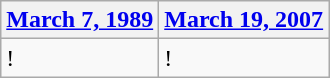<table class=wikitable>
<tr>
<th><a href='#'>March 7, 1989</a></th>
<th><a href='#'>March 19, 2007</a></th>
</tr>
<tr>
<td>!</td>
<td>!</td>
</tr>
</table>
